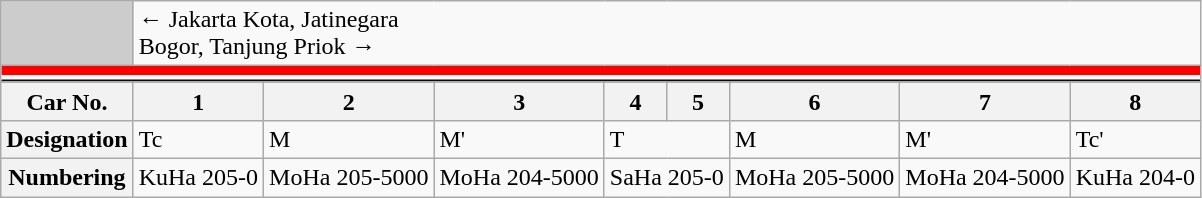<table class="wikitable">
<tr>
<td style="background-color:#ccc;"> </td>
<td colspan="8"><div>← Jakarta Kota, Jatinegara</div><div>Bogor, Tanjung Priok →</div></td>
</tr>
<tr style="line-height: 6px; background-color: #FF0000;">
<td colspan="9" style="padding:0; border:0;"> </td>
</tr>
<tr style="line-height: 3px; background-color:  ##FF000;">
<td colspan="9" style="padding:0; border:0;"> </td>
</tr>
<tr style="line-height: 1px; background-color: #0b0b0b ;">
<td colspan="9" style="padding:0; border:0;"> </td>
</tr>
<tr>
<th>Car No.</th>
<th>1</th>
<th>2</th>
<th>3</th>
<th>4</th>
<th>5</th>
<th>6</th>
<th>7</th>
<th>8</th>
</tr>
<tr>
<th>Designation</th>
<td>Tc</td>
<td>M</td>
<td>M'</td>
<td colspan="2">T</td>
<td>M</td>
<td>M'</td>
<td>Tc'</td>
</tr>
<tr>
<th>Numbering</th>
<td>KuHa 205-0</td>
<td>MoHa 205-5000</td>
<td>MoHa 204-5000</td>
<td colspan="2">SaHa 205-0</td>
<td>MoHa 205-5000</td>
<td>MoHa 204-5000</td>
<td>KuHa 204-0</td>
</tr>
</table>
